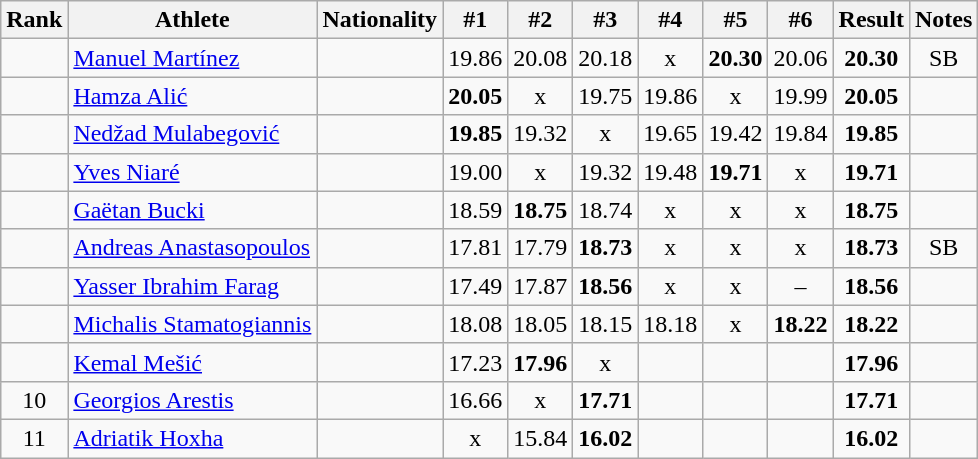<table class="wikitable sortable" style="text-align:center">
<tr>
<th>Rank</th>
<th>Athlete</th>
<th>Nationality</th>
<th>#1</th>
<th>#2</th>
<th>#3</th>
<th>#4</th>
<th>#5</th>
<th>#6</th>
<th>Result</th>
<th>Notes</th>
</tr>
<tr>
<td></td>
<td align="left"><a href='#'>Manuel Martínez</a></td>
<td align=left></td>
<td>19.86</td>
<td>20.08</td>
<td>20.18</td>
<td>x</td>
<td><strong>20.30</strong></td>
<td>20.06</td>
<td><strong>20.30</strong></td>
<td>SB</td>
</tr>
<tr>
<td></td>
<td align="left"><a href='#'>Hamza Alić</a></td>
<td align=left></td>
<td><strong>20.05</strong></td>
<td>x</td>
<td>19.75</td>
<td>19.86</td>
<td>x</td>
<td>19.99</td>
<td><strong>20.05</strong></td>
<td></td>
</tr>
<tr>
<td></td>
<td align="left"><a href='#'>Nedžad Mulabegović</a></td>
<td align=left></td>
<td><strong>19.85</strong></td>
<td>19.32</td>
<td>x</td>
<td>19.65</td>
<td>19.42</td>
<td>19.84</td>
<td><strong>19.85</strong></td>
<td></td>
</tr>
<tr>
<td></td>
<td align="left"><a href='#'>Yves Niaré</a></td>
<td align=left></td>
<td>19.00</td>
<td>x</td>
<td>19.32</td>
<td>19.48</td>
<td><strong>19.71</strong></td>
<td>x</td>
<td><strong>19.71</strong></td>
<td></td>
</tr>
<tr>
<td></td>
<td align="left"><a href='#'>Gaëtan Bucki</a></td>
<td align=left></td>
<td>18.59</td>
<td><strong>18.75</strong></td>
<td>18.74</td>
<td>x</td>
<td>x</td>
<td>x</td>
<td><strong>18.75</strong></td>
<td></td>
</tr>
<tr>
<td></td>
<td align="left"><a href='#'>Andreas Anastasopoulos</a></td>
<td align=left></td>
<td>17.81</td>
<td>17.79</td>
<td><strong>18.73</strong></td>
<td>x</td>
<td>x</td>
<td>x</td>
<td><strong>18.73</strong></td>
<td>SB</td>
</tr>
<tr>
<td></td>
<td align="left"><a href='#'>Yasser Ibrahim Farag</a></td>
<td align=left></td>
<td>17.49</td>
<td>17.87</td>
<td><strong>18.56</strong></td>
<td>x</td>
<td>x</td>
<td>–</td>
<td><strong>18.56</strong></td>
<td></td>
</tr>
<tr>
<td></td>
<td align="left"><a href='#'>Michalis Stamatogiannis</a></td>
<td align=left></td>
<td>18.08</td>
<td>18.05</td>
<td>18.15</td>
<td>18.18</td>
<td>x</td>
<td><strong>18.22</strong></td>
<td><strong>18.22</strong></td>
<td></td>
</tr>
<tr>
<td></td>
<td align="left"><a href='#'>Kemal Mešić</a></td>
<td align=left></td>
<td>17.23</td>
<td><strong>17.96</strong></td>
<td>x</td>
<td></td>
<td></td>
<td></td>
<td><strong>17.96</strong></td>
<td></td>
</tr>
<tr>
<td>10</td>
<td align="left"><a href='#'>Georgios Arestis</a></td>
<td align=left></td>
<td>16.66</td>
<td>x</td>
<td><strong>17.71</strong></td>
<td></td>
<td></td>
<td></td>
<td><strong>17.71</strong></td>
<td></td>
</tr>
<tr>
<td>11</td>
<td align="left"><a href='#'>Adriatik Hoxha</a></td>
<td align=left></td>
<td>x</td>
<td>15.84</td>
<td><strong>16.02</strong></td>
<td></td>
<td></td>
<td></td>
<td><strong>16.02</strong></td>
<td></td>
</tr>
</table>
